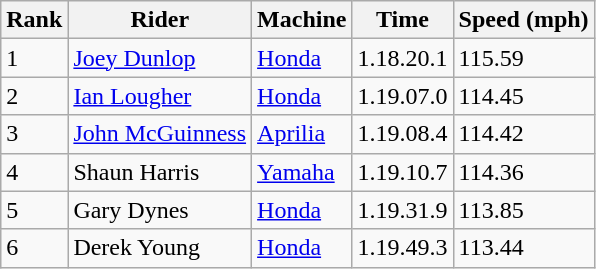<table class="wikitable">
<tr>
<th>Rank</th>
<th>Rider</th>
<th>Machine</th>
<th>Time</th>
<th>Speed (mph)</th>
</tr>
<tr>
<td>1</td>
<td> <a href='#'>Joey Dunlop</a></td>
<td><a href='#'>Honda</a></td>
<td>1.18.20.1</td>
<td>115.59</td>
</tr>
<tr>
<td>2</td>
<td> <a href='#'>Ian Lougher</a></td>
<td><a href='#'>Honda</a></td>
<td>1.19.07.0</td>
<td>114.45</td>
</tr>
<tr>
<td>3</td>
<td> <a href='#'>John McGuinness</a></td>
<td><a href='#'>Aprilia</a></td>
<td>1.19.08.4</td>
<td>114.42</td>
</tr>
<tr>
<td>4</td>
<td> Shaun Harris</td>
<td><a href='#'>Yamaha</a></td>
<td>1.19.10.7</td>
<td>114.36</td>
</tr>
<tr>
<td>5</td>
<td> Gary Dynes</td>
<td><a href='#'>Honda</a></td>
<td>1.19.31.9</td>
<td>113.85</td>
</tr>
<tr>
<td>6</td>
<td> Derek Young</td>
<td><a href='#'>Honda</a></td>
<td>1.19.49.3</td>
<td>113.44</td>
</tr>
</table>
